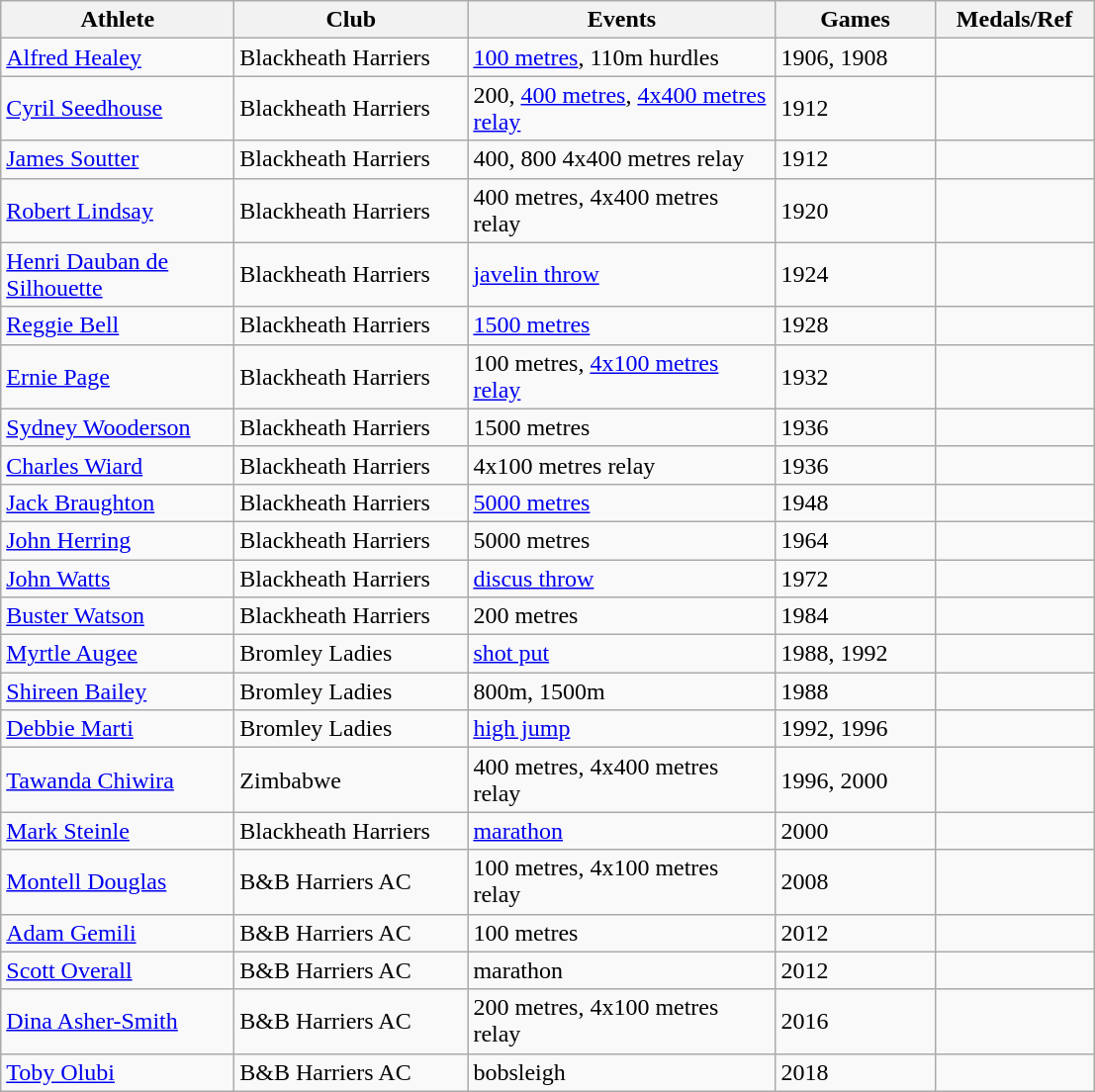<table class="wikitable">
<tr>
<th width=150>Athlete</th>
<th width=150>Club</th>
<th width=200>Events</th>
<th width=100>Games</th>
<th width=100>Medals/Ref</th>
</tr>
<tr>
<td><a href='#'>Alfred Healey</a></td>
<td>Blackheath Harriers</td>
<td><a href='#'>100 metres</a>, 110m hurdles</td>
<td>1906, 1908</td>
<td></td>
</tr>
<tr>
<td><a href='#'>Cyril Seedhouse</a></td>
<td>Blackheath Harriers</td>
<td>200, <a href='#'>400 metres</a>, <a href='#'>4x400 metres relay</a></td>
<td>1912</td>
<td></td>
</tr>
<tr>
<td><a href='#'>James Soutter</a></td>
<td>Blackheath Harriers</td>
<td>400, 800 4x400 metres relay</td>
<td>1912</td>
<td></td>
</tr>
<tr>
<td><a href='#'>Robert Lindsay</a></td>
<td>Blackheath Harriers</td>
<td>400 metres, 4x400 metres relay</td>
<td>1920</td>
<td></td>
</tr>
<tr>
<td><a href='#'>Henri Dauban de Silhouette</a></td>
<td>Blackheath Harriers</td>
<td><a href='#'>javelin throw</a></td>
<td>1924</td>
<td></td>
</tr>
<tr>
<td><a href='#'>Reggie Bell</a></td>
<td>Blackheath Harriers</td>
<td><a href='#'>1500 metres</a></td>
<td>1928</td>
<td></td>
</tr>
<tr>
<td><a href='#'>Ernie Page</a></td>
<td>Blackheath Harriers</td>
<td>100 metres, <a href='#'>4x100 metres relay</a></td>
<td>1932</td>
<td></td>
</tr>
<tr>
<td><a href='#'>Sydney Wooderson</a></td>
<td>Blackheath Harriers</td>
<td>1500 metres</td>
<td>1936</td>
<td></td>
</tr>
<tr>
<td><a href='#'>Charles Wiard</a></td>
<td>Blackheath Harriers</td>
<td>4x100 metres relay</td>
<td>1936</td>
<td></td>
</tr>
<tr>
<td><a href='#'>Jack Braughton</a></td>
<td>Blackheath Harriers</td>
<td><a href='#'>5000 metres</a></td>
<td>1948</td>
<td></td>
</tr>
<tr>
<td><a href='#'>John Herring</a></td>
<td>Blackheath Harriers</td>
<td>5000 metres</td>
<td>1964</td>
<td></td>
</tr>
<tr>
<td><a href='#'>John Watts</a></td>
<td>Blackheath Harriers</td>
<td><a href='#'>discus throw</a></td>
<td>1972</td>
<td></td>
</tr>
<tr>
<td><a href='#'>Buster Watson</a></td>
<td>Blackheath Harriers</td>
<td>200 metres</td>
<td>1984</td>
<td></td>
</tr>
<tr>
<td><a href='#'>Myrtle Augee</a></td>
<td>Bromley Ladies</td>
<td><a href='#'>shot put</a></td>
<td>1988, 1992</td>
<td></td>
</tr>
<tr>
<td><a href='#'>Shireen Bailey</a></td>
<td>Bromley Ladies</td>
<td>800m, 1500m</td>
<td>1988</td>
<td></td>
</tr>
<tr>
<td><a href='#'>Debbie Marti</a></td>
<td>Bromley Ladies</td>
<td><a href='#'>high jump</a></td>
<td>1992, 1996</td>
<td></td>
</tr>
<tr>
<td><a href='#'>Tawanda Chiwira</a></td>
<td>Zimbabwe</td>
<td>400 metres, 4x400 metres relay</td>
<td>1996, 2000</td>
<td></td>
</tr>
<tr>
<td><a href='#'>Mark Steinle</a></td>
<td>Blackheath Harriers</td>
<td><a href='#'>marathon</a></td>
<td>2000</td>
<td></td>
</tr>
<tr>
<td><a href='#'>Montell Douglas</a></td>
<td>B&B Harriers AC</td>
<td>100 metres, 4x100 metres relay</td>
<td>2008</td>
<td></td>
</tr>
<tr>
<td><a href='#'>Adam Gemili</a></td>
<td>B&B Harriers AC</td>
<td>100 metres</td>
<td>2012</td>
<td></td>
</tr>
<tr>
<td><a href='#'>Scott Overall</a></td>
<td>B&B Harriers AC</td>
<td>marathon</td>
<td>2012</td>
<td></td>
</tr>
<tr>
<td><a href='#'>Dina Asher-Smith</a></td>
<td>B&B Harriers AC</td>
<td>200 metres, 4x100 metres relay</td>
<td>2016</td>
<td></td>
</tr>
<tr>
<td><a href='#'>Toby Olubi</a></td>
<td>B&B Harriers AC</td>
<td>bobsleigh</td>
<td>2018</td>
<td></td>
</tr>
</table>
